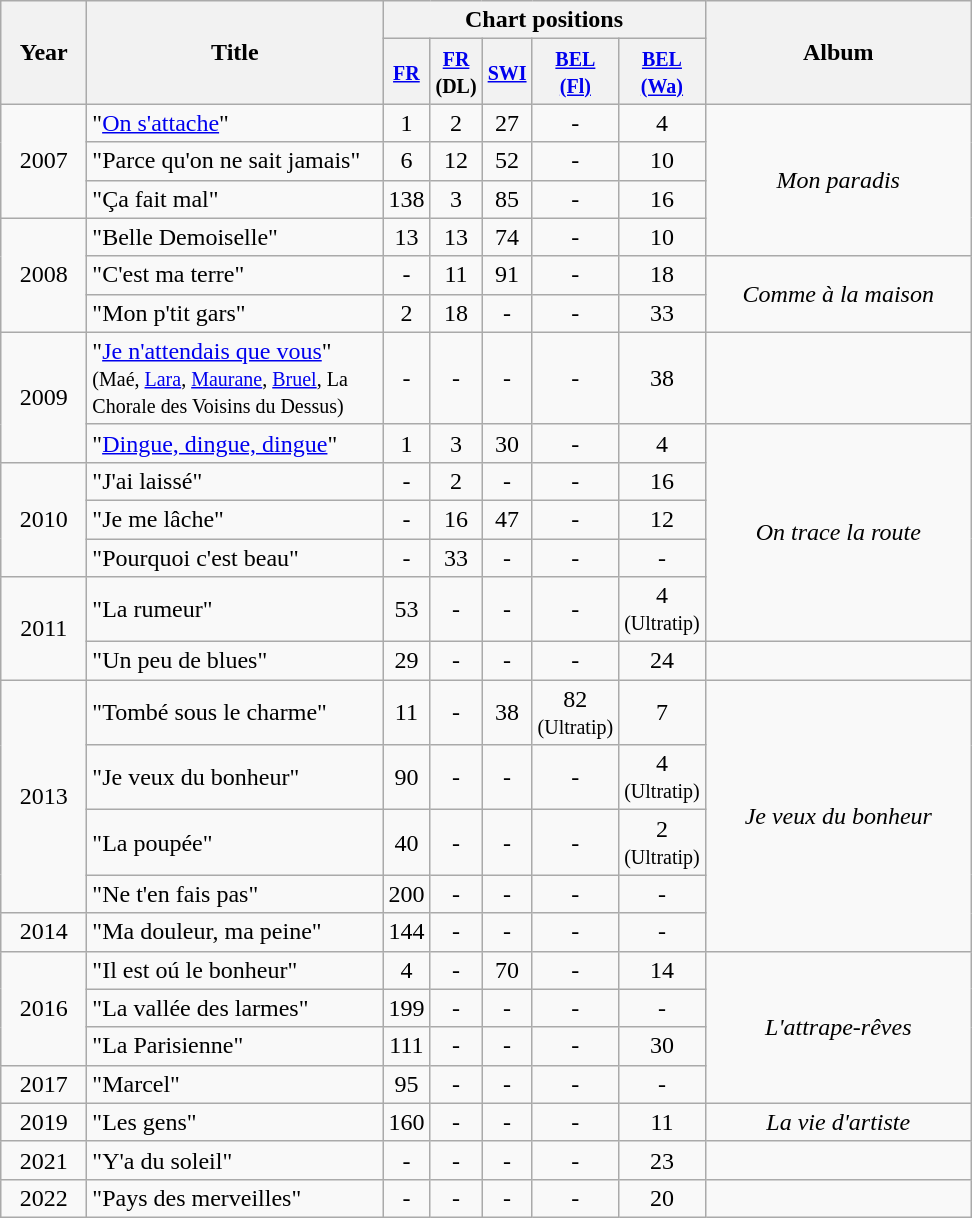<table class="wikitable">
<tr>
<th width="50" rowspan="2">Year</th>
<th width="190" rowspan="2">Title</th>
<th colspan="5">Chart positions</th>
<th width="170" rowspan="2">Album</th>
</tr>
<tr bgcolor="#DDDDDD">
<th width="20"><small><a href='#'>FR</a><br></small></th>
<th width="20"><small><a href='#'>FR</a> (DL)</small></th>
<th width="20"><small><a href='#'>SWI</a></small></th>
<th width="20"><small><a href='#'>BEL<br>(Fl)</a></small></th>
<th width="20"><small><a href='#'>BEL<br>(Wa)</a></small><br></th>
</tr>
<tr>
<td align="center" rowspan="3">2007</td>
<td align="left">"<a href='#'>On s'attache</a>"</td>
<td align="center">1</td>
<td align="center">2</td>
<td align="center">27</td>
<td align="center">-</td>
<td align="center">4</td>
<td align="center" rowspan="4"><em>Mon paradis</em></td>
</tr>
<tr>
<td align="left">"Parce qu'on ne sait jamais"</td>
<td align="center">6</td>
<td align="center">12</td>
<td align="center">52</td>
<td align="center">-</td>
<td align="center">10</td>
</tr>
<tr>
<td align="left">"Ça fait mal"</td>
<td align="center">138</td>
<td align="center">3</td>
<td align="center">85</td>
<td align="center">-</td>
<td align="center">16</td>
</tr>
<tr>
<td align="center" rowspan="3">2008</td>
<td align="left">"Belle Demoiselle"</td>
<td align="center">13</td>
<td align="center">13</td>
<td align="center">74</td>
<td align="center">-</td>
<td align="center">10</td>
</tr>
<tr>
<td align="left">"C'est ma terre"</td>
<td align="center">-</td>
<td align="center">11</td>
<td align="center">91</td>
<td align="center">-</td>
<td align="center">18</td>
<td align="center" rowspan="2"><em>Comme à la maison</em></td>
</tr>
<tr>
<td align="left">"Mon p'tit gars"</td>
<td align="center">2</td>
<td align="center">18</td>
<td align="center">-</td>
<td align="center">-</td>
<td align="center">33</td>
</tr>
<tr>
<td align="center" rowspan=2>2009</td>
<td align="left">"<a href='#'>Je n'attendais que vous</a>" <br><small>(Maé, <a href='#'>Lara</a>, <a href='#'>Maurane</a>, <a href='#'>Bruel</a>, La Chorale des Voisins du Dessus)</small></td>
<td align="center">-</td>
<td align="center">-</td>
<td align="center">-</td>
<td align="center">-</td>
<td align="center">38</td>
<td align="center" rowspan="1"></td>
</tr>
<tr>
<td align="left">"<a href='#'>Dingue, dingue, dingue</a>"</td>
<td align="center">1</td>
<td align="center">3</td>
<td align="center">30</td>
<td align="center">-</td>
<td align="center">4</td>
<td align="center" rowspan="5"><em>On trace la route</em></td>
</tr>
<tr>
<td align="center" rowspan="3">2010</td>
<td align="left">"J'ai laissé"</td>
<td align="center">-</td>
<td align="center">2</td>
<td align="center">-</td>
<td align="center">-</td>
<td align="center">16</td>
</tr>
<tr>
<td align="left">"Je me lâche"</td>
<td align="center">-</td>
<td align="center">16</td>
<td align="center">47</td>
<td align="center">-</td>
<td align="center">12</td>
</tr>
<tr>
<td align="left">"Pourquoi c'est beau"</td>
<td align="center">-</td>
<td align="center">33</td>
<td align="center">-</td>
<td align="center">-</td>
<td align="center">-</td>
</tr>
<tr>
<td align="center" rowspan=2>2011</td>
<td align="left">"La rumeur"</td>
<td align="center">53</td>
<td align="center">-</td>
<td align="center">-</td>
<td align="center">-</td>
<td align="center">4<br><small>(Ultratip)</small></td>
</tr>
<tr>
<td align="left">"Un peu de blues"</td>
<td align="center">29</td>
<td align="center">-</td>
<td align="center">-</td>
<td align="center">-</td>
<td align="center">24</td>
<td></td>
</tr>
<tr>
<td align="center" rowspan=4>2013</td>
<td align="left">"Tombé sous le charme"</td>
<td align="center">11</td>
<td align="center">-</td>
<td align="center">38</td>
<td align="center">82 <br><small>(Ultratip)</small></td>
<td align="center">7</td>
<td align="center" rowspan=5><em>Je veux du bonheur</em></td>
</tr>
<tr>
<td align="left">"Je veux du bonheur"</td>
<td align="center">90</td>
<td align="center">-</td>
<td align="center">-</td>
<td align="center">-</td>
<td align="center">4<br><small>(Ultratip)</small></td>
</tr>
<tr>
<td align="left">"La poupée"</td>
<td align="center">40</td>
<td align="center">-</td>
<td align="center">-</td>
<td align="center">-</td>
<td align="center">2<br><small>(Ultratip)</small></td>
</tr>
<tr>
<td align="left">"Ne t'en fais pas"</td>
<td align="center">200</td>
<td align="center">-</td>
<td align="center">-</td>
<td align="center">-</td>
<td align="center">-</td>
</tr>
<tr>
<td align="center">2014</td>
<td align="left">"Ma douleur, ma peine"</td>
<td align="center">144</td>
<td align="center">-</td>
<td align="center">-</td>
<td align="center">-</td>
<td align="center">-</td>
</tr>
<tr>
<td align="center" rowspan="3">2016</td>
<td align="left">"Il est oú le bonheur"</td>
<td align="center">4</td>
<td align="center">-</td>
<td align="center">70</td>
<td align="center">-</td>
<td align="center">14</td>
<td align="center" rowspan="4"><em>L'attrape-rêves</em></td>
</tr>
<tr>
<td align="left">"La vallée des larmes"</td>
<td align="center">199</td>
<td align="center">-</td>
<td align="center">-</td>
<td align="center">-</td>
<td align="center">-</td>
</tr>
<tr>
<td align="left">"La Parisienne"</td>
<td align="center">111<br></td>
<td align="center">-</td>
<td align="center">-</td>
<td align="center">-</td>
<td align="center">30</td>
</tr>
<tr>
<td align="center">2017</td>
<td align="left">"Marcel"</td>
<td align="center">95<br></td>
<td align="center">-</td>
<td align="center">-</td>
<td align="center">-</td>
<td align="center">-</td>
</tr>
<tr>
<td align="center">2019</td>
<td align="left">"Les gens"</td>
<td align="center">160<br></td>
<td align="center">-</td>
<td align="center">-</td>
<td align="center">-</td>
<td align="center">11</td>
<td align="center"><em>La vie d'artiste</em></td>
</tr>
<tr>
<td align="center">2021</td>
<td align="left">"Y'a du soleil"</td>
<td align="center">-</td>
<td align="center">-</td>
<td align="center">-</td>
<td align="center">-</td>
<td align="center">23</td>
<td align="center"></td>
</tr>
<tr>
<td align="center">2022</td>
<td align="left">"Pays des merveilles"<br></td>
<td align="center">-</td>
<td align="center">-</td>
<td align="center">-</td>
<td align="center">-</td>
<td align="center">20</td>
<td align="center"></td>
</tr>
</table>
